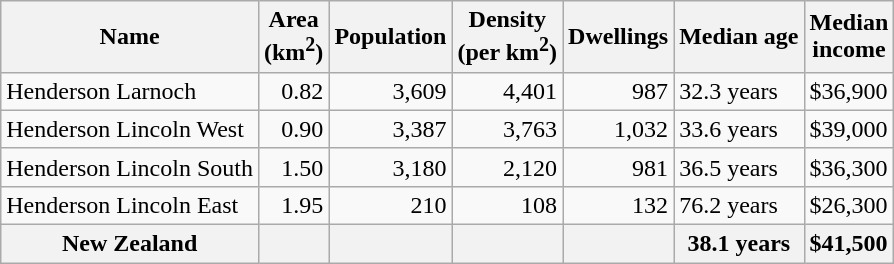<table class="wikitable">
<tr>
<th>Name</th>
<th>Area<br>(km<sup>2</sup>)</th>
<th>Population</th>
<th>Density<br>(per km<sup>2</sup>)</th>
<th>Dwellings</th>
<th>Median age</th>
<th>Median<br>income</th>
</tr>
<tr>
<td>Henderson Larnoch</td>
<td style="text-align:right;">0.82</td>
<td style="text-align:right;">3,609</td>
<td style="text-align:right;">4,401</td>
<td style="text-align:right;">987</td>
<td>32.3 years</td>
<td>$36,900</td>
</tr>
<tr>
<td>Henderson Lincoln West</td>
<td style="text-align:right;">0.90</td>
<td style="text-align:right;">3,387</td>
<td style="text-align:right;">3,763</td>
<td style="text-align:right;">1,032</td>
<td>33.6 years</td>
<td>$39,000</td>
</tr>
<tr>
<td>Henderson Lincoln South</td>
<td style="text-align:right;">1.50</td>
<td style="text-align:right;">3,180</td>
<td style="text-align:right;">2,120</td>
<td style="text-align:right;">981</td>
<td>36.5 years</td>
<td>$36,300</td>
</tr>
<tr>
<td>Henderson Lincoln East</td>
<td style="text-align:right;">1.95</td>
<td style="text-align:right;">210</td>
<td style="text-align:right;">108</td>
<td style="text-align:right;">132</td>
<td>76.2 years</td>
<td>$26,300</td>
</tr>
<tr>
<th>New Zealand</th>
<th></th>
<th></th>
<th></th>
<th></th>
<th>38.1 years</th>
<th style="text-align:left;">$41,500</th>
</tr>
</table>
